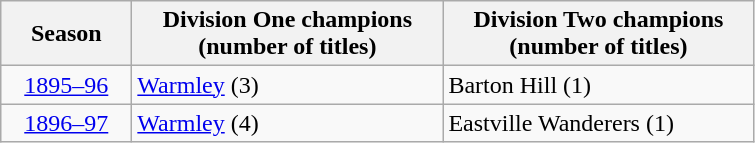<table class="wikitable sortable">
<tr>
<th width="80">Season</th>
<th width="200">Division One champions (number of titles)</th>
<th width="200">Division Two champions (number of titles)</th>
</tr>
<tr>
<td align="center"><a href='#'>1895–96</a></td>
<td><a href='#'>Warmley</a> (3)</td>
<td>Barton Hill (1)</td>
</tr>
<tr>
<td align="center"><a href='#'>1896–97</a></td>
<td><a href='#'>Warmley</a> (4)</td>
<td>Eastville Wanderers (1)</td>
</tr>
</table>
